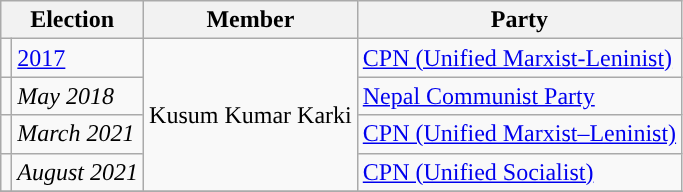<table class="wikitable">
<tr>
<th colspan="2">Election</th>
<th>Member</th>
<th>Party</th>
</tr>
<tr>
<td style="background-color:"></td>
<td><a href='#'>2017</a></td>
<td rowspan="4">Kusum Kumar Karki</td>
<td><a href='#'>CPN (Unified Marxist-Leninist)</a></td>
</tr>
<tr>
<td style="background-color:"></td>
<td><em>May 2018</em></td>
<td><a href='#'>Nepal Communist Party</a></td>
</tr>
<tr>
<td style="background-color:"></td>
<td><em>March 2021</em></td>
<td><a href='#'>CPN (Unified Marxist–Leninist)</a></td>
</tr>
<tr>
<td style="background-color:"></td>
<td><em>August 2021</em></td>
<td><a href='#'>CPN (Unified Socialist)</a></td>
</tr>
<tr>
</tr>
</table>
